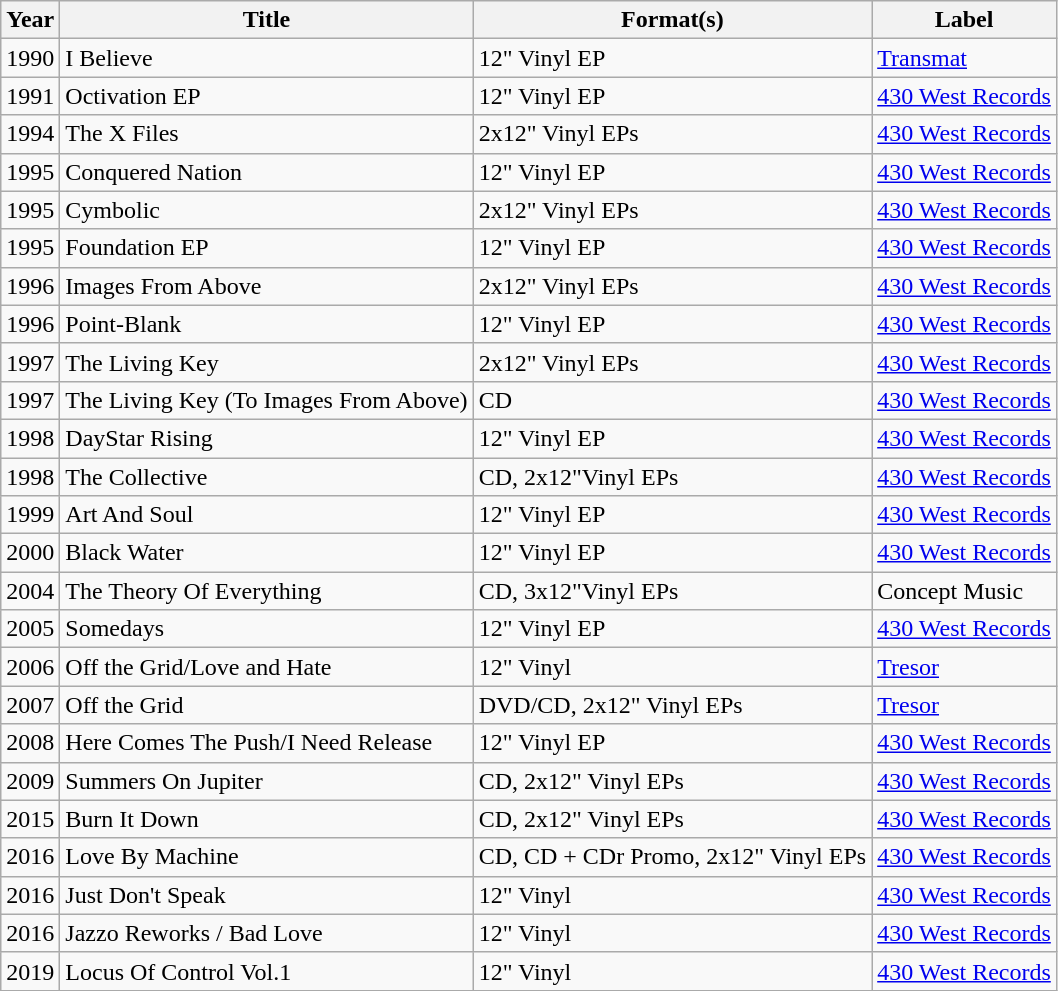<table class="wikitable">
<tr>
<th>Year</th>
<th>Title</th>
<th>Format(s)</th>
<th>Label</th>
</tr>
<tr>
<td>1990</td>
<td>I Believe</td>
<td>12" Vinyl EP</td>
<td><a href='#'>Transmat</a></td>
</tr>
<tr>
<td>1991</td>
<td>Octivation EP</td>
<td>12" Vinyl EP</td>
<td><a href='#'>430 West Records</a></td>
</tr>
<tr>
<td>1994</td>
<td>The X Files</td>
<td>2x12" Vinyl EPs</td>
<td><a href='#'>430 West Records</a></td>
</tr>
<tr>
<td>1995</td>
<td>Conquered Nation</td>
<td>12" Vinyl EP</td>
<td><a href='#'>430 West Records</a></td>
</tr>
<tr>
<td>1995</td>
<td>Cymbolic</td>
<td>2x12" Vinyl EPs</td>
<td><a href='#'>430 West Records</a></td>
</tr>
<tr>
<td>1995</td>
<td>Foundation EP</td>
<td>12" Vinyl EP</td>
<td><a href='#'>430 West Records</a></td>
</tr>
<tr>
<td>1996</td>
<td>Images From Above</td>
<td>2x12" Vinyl EPs</td>
<td><a href='#'>430 West Records</a></td>
</tr>
<tr>
<td>1996</td>
<td>Point-Blank</td>
<td>12" Vinyl EP</td>
<td><a href='#'>430 West Records</a></td>
</tr>
<tr>
<td>1997</td>
<td>The Living Key</td>
<td>2x12" Vinyl EPs</td>
<td><a href='#'>430 West Records</a></td>
</tr>
<tr>
<td>1997</td>
<td>The Living Key (To Images From Above)</td>
<td>CD</td>
<td><a href='#'>430 West Records</a></td>
</tr>
<tr>
<td>1998</td>
<td>DayStar Rising</td>
<td>12" Vinyl EP</td>
<td><a href='#'>430 West Records</a></td>
</tr>
<tr>
<td>1998</td>
<td>The Collective</td>
<td>CD, 2x12"Vinyl EPs</td>
<td><a href='#'>430 West Records</a></td>
</tr>
<tr>
<td>1999</td>
<td>Art And Soul</td>
<td>12" Vinyl EP</td>
<td><a href='#'>430 West Records</a></td>
</tr>
<tr>
<td>2000</td>
<td>Black Water</td>
<td>12" Vinyl EP</td>
<td><a href='#'>430 West Records</a></td>
</tr>
<tr>
<td>2004</td>
<td>The Theory Of Everything</td>
<td>CD, 3x12"Vinyl EPs</td>
<td>Concept Music</td>
</tr>
<tr>
<td>2005</td>
<td>Somedays</td>
<td>12" Vinyl EP</td>
<td><a href='#'>430 West Records</a></td>
</tr>
<tr>
<td>2006</td>
<td>Off the Grid/Love and Hate</td>
<td>12" Vinyl</td>
<td><a href='#'>Tresor</a></td>
</tr>
<tr>
<td>2007</td>
<td>Off the Grid</td>
<td>DVD/CD, 2x12" Vinyl EPs</td>
<td><a href='#'>Tresor</a></td>
</tr>
<tr>
<td>2008</td>
<td>Here Comes The Push/I Need Release</td>
<td>12" Vinyl EP</td>
<td><a href='#'>430 West Records</a></td>
</tr>
<tr>
<td>2009</td>
<td>Summers On Jupiter</td>
<td>CD, 2x12" Vinyl EPs</td>
<td><a href='#'>430 West Records</a></td>
</tr>
<tr>
<td>2015</td>
<td>Burn It Down</td>
<td>CD, 2x12" Vinyl EPs</td>
<td><a href='#'>430 West Records</a></td>
</tr>
<tr>
<td>2016</td>
<td>Love By Machine</td>
<td>CD, CD + CDr Promo, 2x12" Vinyl EPs</td>
<td><a href='#'>430 West Records</a></td>
</tr>
<tr>
<td>2016</td>
<td>Just Don't Speak</td>
<td>12" Vinyl</td>
<td><a href='#'>430 West Records</a></td>
</tr>
<tr>
<td>2016</td>
<td>Jazzo Reworks / Bad Love</td>
<td>12" Vinyl</td>
<td><a href='#'>430 West Records</a></td>
</tr>
<tr>
<td>2019</td>
<td>Locus Of Control Vol.1</td>
<td>12" Vinyl</td>
<td><a href='#'>430 West Records</a></td>
</tr>
</table>
